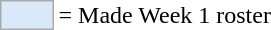<table style="margin: 0.75em 0 0 0.5em">
<tr>
<td style="background:#d9e9f9; border:1px solid #aaa; width:2em; text-align:center"></td>
<td>= Made Week 1 roster</td>
<td></td>
</tr>
</table>
